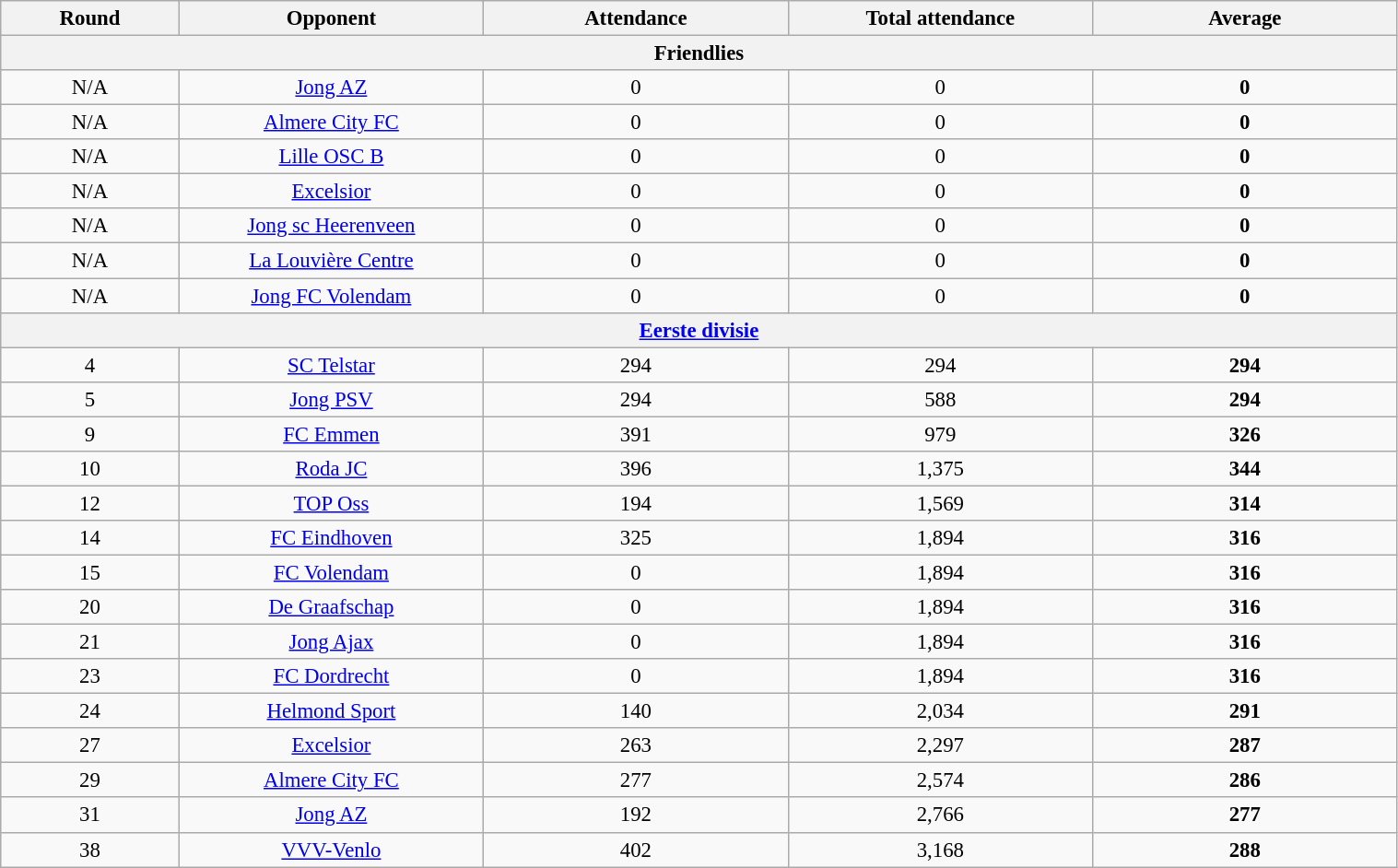<table class="wikitable" style="text-align: center; font-size: 95%; width: 80%;">
<tr>
<th style="width: 10px;">Round</th>
<th style="width: 80px;">Opponent</th>
<th style="width: 80px;">Attendance</th>
<th style="width: 80px;">Total attendance</th>
<th style="width: 80px;">Average</th>
</tr>
<tr>
<th colspan="5" align="center">Friendlies</th>
</tr>
<tr>
<td align="center">N/A</td>
<td align="center"> <a href='#'>Jong AZ</a></td>
<td align="center">0</td>
<td align="center">0</td>
<td align="center"><strong>0</strong></td>
</tr>
<tr>
<td align="center">N/A</td>
<td align="center"> <a href='#'>Almere City FC</a></td>
<td align="center">0</td>
<td align="center">0</td>
<td align="center"><strong>0</strong></td>
</tr>
<tr>
<td align="center">N/A</td>
<td align="center"> <a href='#'>Lille OSC B</a></td>
<td align="center">0</td>
<td align="center">0</td>
<td align="center"><strong>0</strong></td>
</tr>
<tr>
<td align="center">N/A</td>
<td align="center"> <a href='#'>Excelsior</a></td>
<td align="center">0</td>
<td align="center">0</td>
<td align="center"><strong>0</strong></td>
</tr>
<tr>
<td align="center">N/A</td>
<td align="center"> <a href='#'>Jong sc Heerenveen</a></td>
<td align="center">0</td>
<td align="center">0</td>
<td align="center"><strong>0</strong></td>
</tr>
<tr>
<td align="center">N/A</td>
<td align="center"> <a href='#'> La Louvière Centre</a></td>
<td align="center">0</td>
<td align="center">0</td>
<td align="center"><strong>0</strong></td>
</tr>
<tr>
<td align="center">N/A</td>
<td align="center"> <a href='#'>Jong FC Volendam</a></td>
<td align="center">0</td>
<td align="center">0</td>
<td align="center"><strong>0</strong></td>
</tr>
<tr>
<th colspan="5" align="center"><a href='#'><strong>Eerste divisie</strong></a></th>
</tr>
<tr>
<td align="center">4</td>
<td align="center"><a href='#'>SC Telstar</a></td>
<td align="center">294</td>
<td align="center">294</td>
<td align="center"><strong>294</strong></td>
</tr>
<tr>
<td align="center">5</td>
<td align="center"><a href='#'>Jong PSV</a></td>
<td align="center">294</td>
<td align="center">588</td>
<td align="center"><strong>294</strong></td>
</tr>
<tr>
<td align="center">9</td>
<td align="center"><a href='#'>FC Emmen</a></td>
<td align="center">391</td>
<td align="center">979</td>
<td align="center"><strong>326</strong></td>
</tr>
<tr>
<td align="center">10</td>
<td align="center"><a href='#'>Roda JC</a></td>
<td align="center">396</td>
<td align="center">1,375</td>
<td align="center"><strong>344</strong></td>
</tr>
<tr>
<td align="center">12</td>
<td align="center"><a href='#'>TOP Oss</a></td>
<td align="center">194</td>
<td align="center">1,569</td>
<td align="center"><strong>314</strong></td>
</tr>
<tr>
<td align="center">14</td>
<td align="center"><a href='#'>FC Eindhoven</a></td>
<td align="center">325</td>
<td align="center">1,894</td>
<td align="center"><strong>316</strong></td>
</tr>
<tr>
<td align="center">15</td>
<td align="center"><a href='#'>FC Volendam</a></td>
<td align="center">0</td>
<td align="center">1,894</td>
<td align="center"><strong>316</strong></td>
</tr>
<tr>
<td align="center">20</td>
<td align="center"><a href='#'>De Graafschap</a></td>
<td align="center">0</td>
<td align="center">1,894</td>
<td align="center"><strong>316</strong></td>
</tr>
<tr>
<td align="center">21</td>
<td align="center"><a href='#'>Jong Ajax</a></td>
<td align="center">0</td>
<td align="center">1,894</td>
<td align="center"><strong>316</strong></td>
</tr>
<tr>
<td align="center">23</td>
<td align="center"><a href='#'>FC Dordrecht</a></td>
<td align="center">0</td>
<td align="center">1,894</td>
<td align="center"><strong>316</strong></td>
</tr>
<tr>
<td align="center">24</td>
<td align="center"><a href='#'>Helmond Sport</a></td>
<td align="center">140</td>
<td align="center">2,034</td>
<td align="center"><strong>291</strong></td>
</tr>
<tr>
<td align="center">27</td>
<td align="center"><a href='#'>Excelsior</a></td>
<td align="center">263</td>
<td align="center">2,297</td>
<td align="center"><strong>287</strong></td>
</tr>
<tr>
<td align="center">29</td>
<td align="center"><a href='#'>Almere City FC</a></td>
<td align="center">277</td>
<td align="center">2,574</td>
<td align="center"><strong>286</strong></td>
</tr>
<tr>
<td align="center">31</td>
<td align="center"><a href='#'>Jong AZ</a></td>
<td align="center">192</td>
<td align="center">2,766</td>
<td align="center"><strong>277</strong></td>
</tr>
<tr>
<td align="center">38</td>
<td align="center"><a href='#'>VVV-Venlo</a></td>
<td align="center">402</td>
<td align="center">3,168</td>
<td align="center"><strong>288</strong></td>
</tr>
</table>
